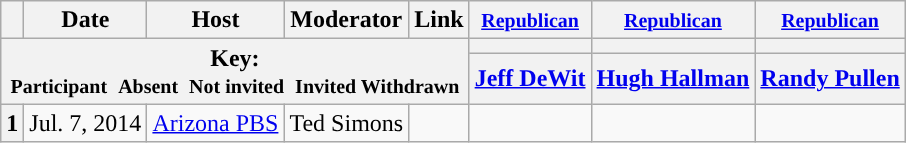<table class="wikitable" style="text-align:center;">
<tr>
<th scope="col"></th>
<th scope="col">Date</th>
<th scope="col">Host</th>
<th scope="col">Moderator</th>
<th scope="col">Link</th>
<th scope="col"><small><a href='#'>Republican</a></small></th>
<th scope="col"><small><a href='#'>Republican</a></small></th>
<th scope="col"><small><a href='#'>Republican</a></small></th>
</tr>
<tr>
<th colspan="5" rowspan="2">Key:<br> <small>Participant </small>  <small>Absent </small>  <small>Not invited </small>  <small>Invited  Withdrawn</small></th>
<th scope="col" style="background:"></th>
<th scope="col" style="background:"></th>
<th scope="col" style="background:"></th>
</tr>
<tr>
<th scope="col"><a href='#'>Jeff DeWit</a></th>
<th scope="col"><a href='#'>Hugh Hallman</a></th>
<th scope="col"><a href='#'>Randy Pullen</a></th>
</tr>
<tr>
<th>1</th>
<td style="white-space:nowrap;">Jul. 7, 2014</td>
<td style="white-space:nowrap;"><a href='#'>Arizona PBS</a></td>
<td style="white-space:nowrap;">Ted Simons</td>
<td style="white-space:nowrap;"></td>
<td></td>
<td></td>
<td></td>
</tr>
</table>
